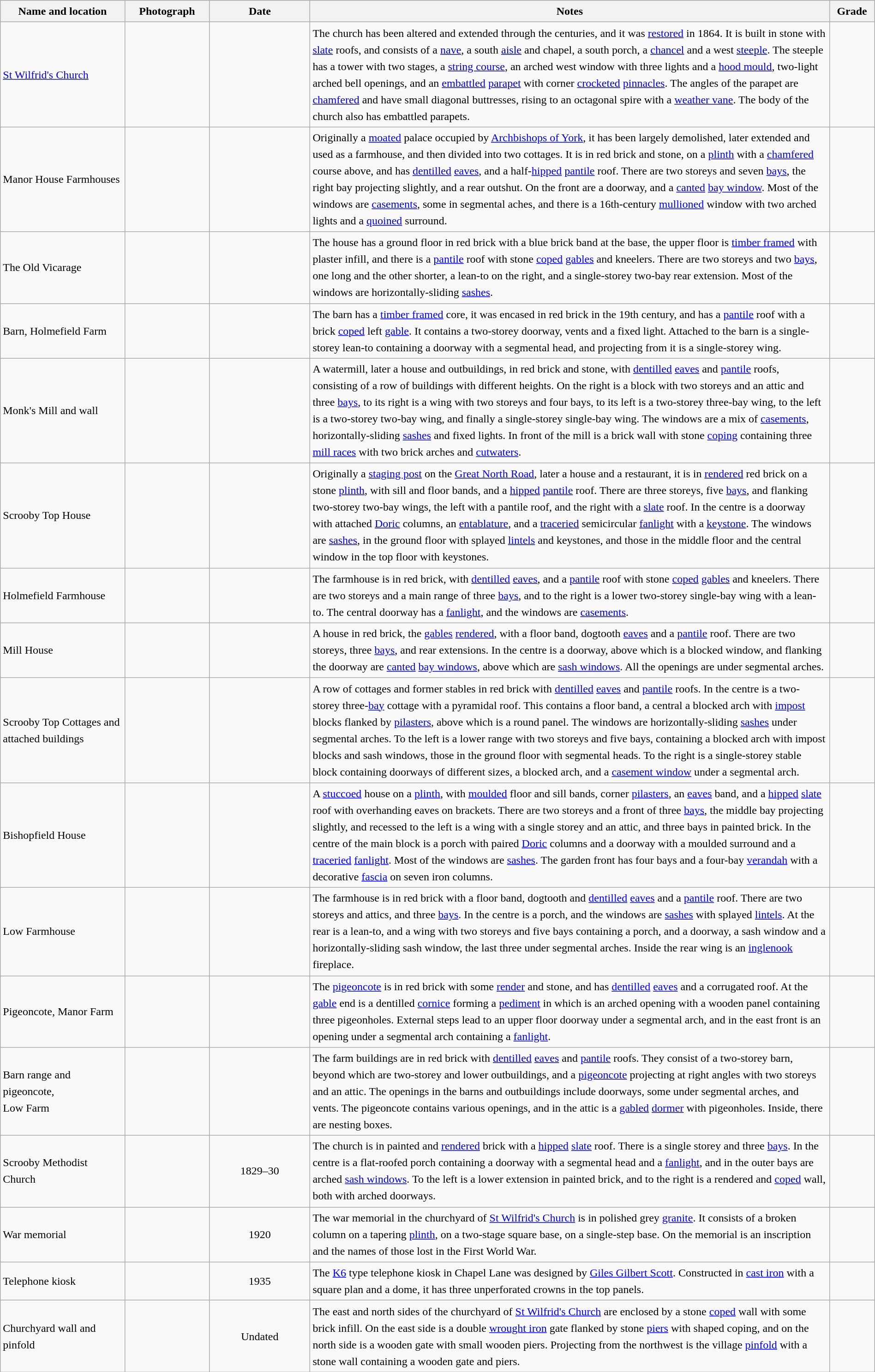<table class="wikitable sortable plainrowheaders" style="width:100%; border:0px; text-align:left; line-height:150%">
<tr>
<th scope="col"  style="width:150px">Name and location</th>
<th scope="col"  style="width:100px" class="unsortable">Photograph</th>
<th scope="col"  style="width:120px">Date</th>
<th scope="col"  style="width:650px" class="unsortable">Notes</th>
<th scope="col"  style="width:50px">Grade</th>
</tr>
<tr>
<td><a href='#'>St Wilfrid's Church</a><br><small></small></td>
<td></td>
<td align="center"></td>
<td>The church has been altered and extended through the centuries, and it was <a href='#'>restored</a> in 1864.  It is built in stone with <a href='#'>slate</a> roofs, and consists of a <a href='#'>nave</a>, a south <a href='#'>aisle</a> and chapel, a south porch, a <a href='#'>chancel</a> and a west <a href='#'>steeple</a>.  The steeple has a tower with two stages, a <a href='#'>string course</a>, an arched  west window with three lights and a <a href='#'>hood mould</a>, two-light arched bell openings, and an <a href='#'>embattled</a> <a href='#'>parapet</a> with corner <a href='#'>crocketed</a> <a href='#'>pinnacles</a>.  The angles of the parapet are <a href='#'>chamfered</a> and have small diagonal buttresses, rising to an octagonal spire with a <a href='#'>weather vane</a>.  The body of the church also has embattled parapets.</td>
<td align="center" ></td>
</tr>
<tr>
<td>Manor House Farmhouses<br><small></small></td>
<td></td>
<td align="center"></td>
<td>Originally a <a href='#'>moated</a> palace occupied by <a href='#'>Archbishops of York</a>, it has been largely demolished, later extended and used as a farmhouse, and then divided into two cottages.  It is in red brick and stone, on a <a href='#'>plinth</a> with a <a href='#'>chamfered</a> course above, and has <a href='#'>dentilled</a> <a href='#'>eaves</a>, and a half-<a href='#'>hipped</a> <a href='#'>pantile</a> roof.  There are two storeys and seven <a href='#'>bays</a>, the right bay projecting slightly, and a rear outshut.  On the front are a doorway, and a <a href='#'>canted</a> <a href='#'>bay window</a>.  Most of the windows are <a href='#'>casements</a>, some in segmental aches, and there is a 16th-century <a href='#'>mullioned</a> window with two arched lights and a <a href='#'>quoined</a> surround.</td>
<td align="center" ></td>
</tr>
<tr>
<td>The Old Vicarage<br><small></small></td>
<td></td>
<td align="center"></td>
<td>The house has a ground floor in red brick with a blue brick band at the base, the upper floor is <a href='#'>timber framed</a> with plaster infill, and there is a <a href='#'>pantile</a> roof with stone <a href='#'>coped</a> <a href='#'>gables</a> and kneelers.  There are two storeys and two <a href='#'>bays</a>, one long and the other shorter, a lean-to on the right, and a single-storey two-bay rear extension.  Most of the windows are horizontally-sliding <a href='#'>sashes</a>.</td>
<td align="center" ></td>
</tr>
<tr>
<td>Barn, Holmefield Farm<br><small></small></td>
<td></td>
<td align="center"></td>
<td>The barn has a <a href='#'>timber framed</a> core, it was encased in red brick in the 19th century, and has a <a href='#'>pantile</a> roof with a brick <a href='#'>coped</a> left <a href='#'>gable</a>.  It contains a two-storey doorway, vents and a fixed light.  Attached to the barn is a single-storey lean-to containing a doorway with a segmental head, and projecting from it is a single-storey wing.</td>
<td align="center" ></td>
</tr>
<tr>
<td>Monk's Mill and wall<br><small></small></td>
<td></td>
<td align="center"></td>
<td>A watermill, later a house and outbuildings, in red brick and stone, with <a href='#'>dentilled</a> <a href='#'>eaves</a> and <a href='#'>pantile</a> roofs, consisting of a row of buildings with different heights.  On the right is a block with two storeys and an attic and three <a href='#'>bays</a>, to its right is a wing with two storeys and four bays, to its left is a two-storey three-bay wing, to the left is a two-storey two-bay wing, and finally a single-storey single-bay wing.  The windows are a mix of <a href='#'>casements</a>, horizontally-sliding <a href='#'>sashes</a> and fixed lights.  In front of the mill is a brick wall with stone <a href='#'>coping</a> containing three <a href='#'>mill races</a> with two brick arches and <a href='#'>cutwaters</a>.</td>
<td align="center" ></td>
</tr>
<tr>
<td>Scrooby Top House<br><small></small></td>
<td></td>
<td align="center"></td>
<td>Originally a <a href='#'>staging post</a> on the <a href='#'>Great North Road</a>, later a house and a restaurant, it is in <a href='#'>rendered</a> red brick on a stone <a href='#'>plinth</a>, with sill and floor bands, and a <a href='#'>hipped</a> <a href='#'>pantile</a> roof.  There are three storeys, five <a href='#'>bays</a>, and flanking two-storey two-bay wings, the left with a pantile roof, and the right with a <a href='#'>slate</a> roof.  In the centre is a doorway with attached <a href='#'>Doric</a> columns, an <a href='#'>entablature</a>, and a <a href='#'>traceried</a> semicircular <a href='#'>fanlight</a> with a <a href='#'>keystone</a>.  The windows are <a href='#'>sashes</a>, in the ground floor with splayed <a href='#'>lintels</a> and keystones, and those in the middle floor and the central window in the top floor with keystones.</td>
<td align="center" ></td>
</tr>
<tr>
<td>Holmefield Farmhouse<br><small></small></td>
<td></td>
<td align="center"></td>
<td>The farmhouse is in red brick, with <a href='#'>dentilled</a> <a href='#'>eaves</a>, and a <a href='#'>pantile</a> roof with stone <a href='#'>coped</a> <a href='#'>gables</a> and kneelers.  There are two storeys and a main range of three <a href='#'>bays</a>, and to the right is a lower two-storey single-bay wing with a lean-to.  The central doorway has a <a href='#'>fanlight</a>, and the windows are <a href='#'>casements</a>.</td>
<td align="center" ></td>
</tr>
<tr>
<td>Mill House<br><small></small></td>
<td></td>
<td align="center"></td>
<td>A house in red brick, the <a href='#'>gables</a> <a href='#'>rendered</a>, with a floor band, dogtooth <a href='#'>eaves</a> and a <a href='#'>pantile</a> roof.  There are two storeys, three <a href='#'>bays</a>, and rear extensions.  In the centre is a doorway, above which is a blocked window, and flanking the doorway are <a href='#'>canted</a> <a href='#'>bay windows</a>, above which are <a href='#'>sash windows</a>.  All the openings are under segmental arches.</td>
<td align="center" ></td>
</tr>
<tr>
<td>Scrooby Top Cottages and attached buildings<br><small></small></td>
<td></td>
<td align="center"></td>
<td>A row of cottages and former stables in red brick with <a href='#'>dentilled</a> <a href='#'>eaves</a> and <a href='#'>pantile</a> roofs.  In the centre is a two-storey three-<a href='#'>bay</a> cottage with a pyramidal roof.  This contains a floor band, a central a blocked arch with <a href='#'>impost</a> blocks flanked by <a href='#'>pilasters</a>, above which is a round panel.  The windows are horizontally-sliding <a href='#'>sashes</a> under segmental arches.  To the left is a lower range with two storeys and five bays, containing a blocked arch with impost blocks and sash windows, those in the ground floor with segmental heads.  To the right is a single-storey stable block containing doorways of different sizes, a blocked arch, and a <a href='#'>casement window</a> under a segmental arch.</td>
<td align="center" ></td>
</tr>
<tr>
<td>Bishopfield House<br><small></small></td>
<td></td>
<td align="center"></td>
<td>A <a href='#'>stuccoed</a> house on a <a href='#'>plinth</a>, with <a href='#'>moulded</a> floor and sill bands, corner <a href='#'>pilasters</a>, an <a href='#'>eaves</a> band, and a <a href='#'>hipped</a> <a href='#'>slate</a> roof with overhanding eaves on brackets.  There are two storeys and a front of three <a href='#'>bays</a>, the middle bay projecting slightly, and recessed to the left is a wing with a single storey and an attic, and three bays in painted brick.  In the centre of the main block is a porch with paired <a href='#'>Doric</a> columns and a doorway with a moulded surround and a <a href='#'>traceried</a> <a href='#'>fanlight</a>.  Most of the windows are <a href='#'>sashes</a>.  The garden front has four bays and a four-bay <a href='#'>verandah</a> with a decorative <a href='#'>fascia</a> on seven iron columns.</td>
<td align="center" ></td>
</tr>
<tr>
<td>Low Farmhouse<br><small></small></td>
<td></td>
<td align="center"></td>
<td>The farmhouse is in red brick with a floor band, dogtooth and <a href='#'>dentilled</a> <a href='#'>eaves</a> and a <a href='#'>pantile</a> roof.  There are two storeys and attics, and three <a href='#'>bays</a>.  In the centre is a porch, and the windows are <a href='#'>sashes</a> with splayed <a href='#'>lintels</a>.  At the rear is a lean-to, and a wing with two storeys and five bays containing a porch, and a doorway, a sash window and a horizontally-sliding sash window, the last three under segmental arches.  Inside the rear wing is an <a href='#'>inglenook</a> fireplace.</td>
<td align="center" ></td>
</tr>
<tr>
<td>Pigeoncote, Manor Farm<br><small></small></td>
<td></td>
<td align="center"></td>
<td>The <a href='#'>pigeoncote</a> is in red brick with some <a href='#'>render</a> and stone, and has <a href='#'>dentilled</a> <a href='#'>eaves</a> and a corrugated roof.  At the <a href='#'>gable</a> end is a dentilled <a href='#'>cornice</a> forming a <a href='#'>pediment</a> in which is an arched opening with a wooden panel containing three pigeonholes.  External steps lead to an upper floor doorway under a segmental arch, and in the east front is an opening under a segmental arch containing a <a href='#'>fanlight</a>.</td>
<td align="center" ></td>
</tr>
<tr>
<td>Barn range and pigeoncote,<br>Low Farm<br><small></small></td>
<td></td>
<td align="center"></td>
<td>The farm buildings are in red brick with <a href='#'>dentilled</a> <a href='#'>eaves</a> and <a href='#'>pantile</a> roofs.  They consist of a two-storey barn, beyond which are two-storey and lower outbuildings, and a <a href='#'>pigeoncote</a> projecting at right angles with two storeys and an attic.  The openings in the barns and outbuildings include doorways, some under segmental arches, and vents.  The pigeoncote contains various openings, and in the attic is a <a href='#'>gabled</a> <a href='#'>dormer</a> with pigeonholes.  Inside, there are nesting boxes.</td>
<td align="center" ></td>
</tr>
<tr>
<td>Scrooby Methodist Church<br><small></small></td>
<td></td>
<td align="center">1829–30</td>
<td>The church is in painted and <a href='#'>rendered</a> brick with a <a href='#'>hipped</a> <a href='#'>slate</a> roof.  There is a single storey and three <a href='#'>bays</a>.  In the centre is a flat-roofed porch containing a doorway with a segmental head and a <a href='#'>fanlight</a>, and in the outer bays are arched <a href='#'>sash windows</a>.  To the left is a lower extension in painted brick, and to the right is a rendered and <a href='#'>coped</a> wall, both with arched doorways.</td>
<td align="center" ></td>
</tr>
<tr>
<td>War memorial<br><small></small></td>
<td></td>
<td align="center">1920</td>
<td>The war memorial in the churchyard of <a href='#'>St Wilfrid's Church</a> is in polished grey <a href='#'>granite</a>.  It consists of a broken column on a tapering <a href='#'>plinth</a>, on a two-stage square base, on a single-step base. On the memorial is an inscription and the names of those lost in the First World War.</td>
<td align="center" ></td>
</tr>
<tr>
<td>Telephone kiosk<br><small></small></td>
<td></td>
<td align="center">1935</td>
<td>The <a href='#'>K6</a> type telephone kiosk in Chapel Lane was designed by <a href='#'>Giles Gilbert Scott</a>.  Constructed in <a href='#'>cast iron</a> with a square plan and a dome, it has three unperforated crowns in the top panels.</td>
<td align="center" ></td>
</tr>
<tr>
<td>Churchyard wall and pinfold<br><small></small></td>
<td></td>
<td align="center">Undated</td>
<td>The east and north sides of the churchyard of <a href='#'>St Wilfrid's Church</a> are enclosed by a stone <a href='#'>coped</a> wall with some brick infill.  On the east side  is a double <a href='#'>wrought iron</a> gate flanked by stone <a href='#'>piers</a> with shaped coping, and on the north side is a wooden gate with small wooden piers.  Projecting from the northwest is the village <a href='#'>pinfold</a> with a stone wall containing a wooden gate and piers.</td>
<td align="center" ></td>
</tr>
<tr>
</tr>
</table>
